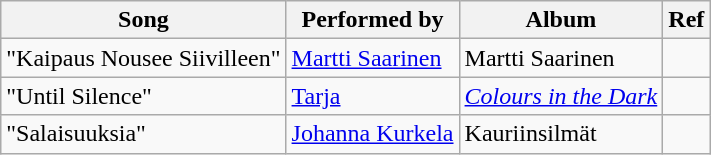<table class="wikitable">
<tr>
<th>Song</th>
<th>Performed by</th>
<th>Album</th>
<th>Ref</th>
</tr>
<tr>
<td>"Kaipaus Nousee Siivilleen"</td>
<td><a href='#'>Martti Saarinen</a></td>
<td>Martti Saarinen</td>
<td></td>
</tr>
<tr>
<td>"Until Silence"</td>
<td><a href='#'>Tarja</a></td>
<td><em><a href='#'>Colours in the Dark</a></em></td>
<td></td>
</tr>
<tr>
<td>"Salaisuuksia"</td>
<td><a href='#'>Johanna Kurkela</a></td>
<td>Kauriinsilmät</td>
<td></td>
</tr>
</table>
